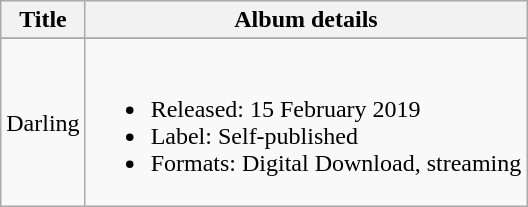<table class="wikitable plainrowheaders">
<tr>
<th scope="col">Title</th>
<th scope="col">Album details</th>
</tr>
<tr>
</tr>
<tr>
<td>Darling</td>
<td><br><ul><li>Released: 15 February 2019</li><li>Label: Self-published</li><li>Formats: Digital Download, streaming</li></ul></td>
</tr>
</table>
